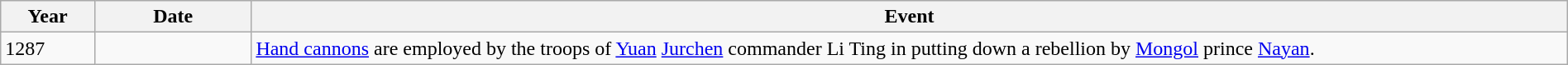<table class="wikitable" width="100%">
<tr>
<th style="width:6%">Year</th>
<th style="width:10%">Date</th>
<th>Event</th>
</tr>
<tr>
<td>1287</td>
<td></td>
<td><a href='#'>Hand cannons</a> are employed by the troops of <a href='#'>Yuan</a> <a href='#'>Jurchen</a> commander Li Ting in putting down a rebellion by <a href='#'>Mongol</a> prince <a href='#'>Nayan</a>.</td>
</tr>
</table>
